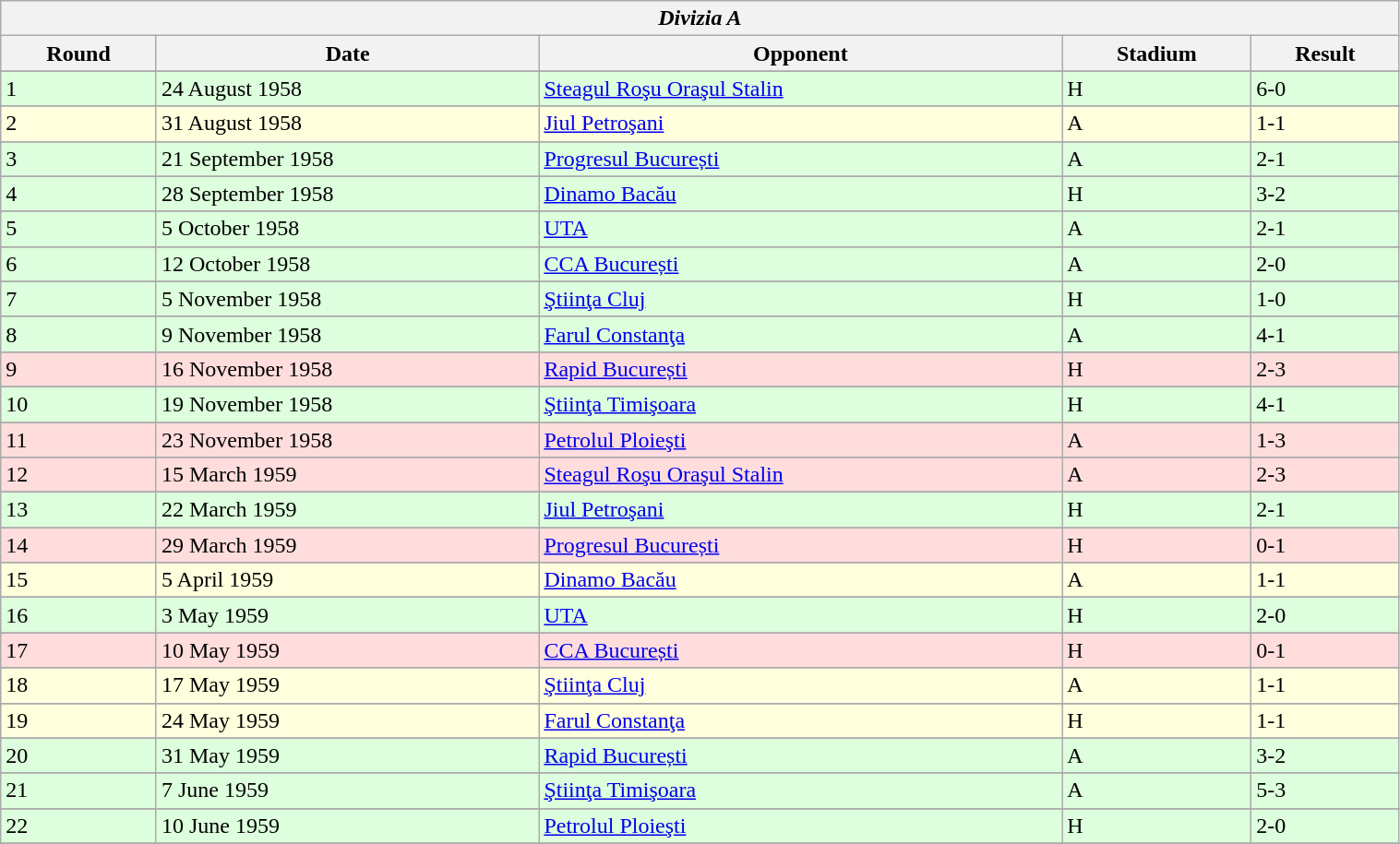<table class="wikitable" style="width:80%;">
<tr>
<th colspan="5" style="text-align:center;"><em>Divizia A</em></th>
</tr>
<tr>
<th>Round</th>
<th>Date</th>
<th>Opponent</th>
<th>Stadium</th>
<th>Result</th>
</tr>
<tr>
</tr>
<tr bgcolor="#ddffdd">
<td>1</td>
<td>24 August 1958</td>
<td><a href='#'>Steagul Roşu Oraşul Stalin</a></td>
<td>H</td>
<td>6-0</td>
</tr>
<tr>
</tr>
<tr bgcolor="#ffffdd">
<td>2</td>
<td>31 August 1958</td>
<td><a href='#'>Jiul Petroşani</a></td>
<td>A</td>
<td>1-1</td>
</tr>
<tr>
</tr>
<tr bgcolor="#ddffdd">
<td>3</td>
<td>21 September 1958</td>
<td><a href='#'>Progresul București</a></td>
<td>A</td>
<td>2-1</td>
</tr>
<tr>
</tr>
<tr bgcolor="#ddffdd">
<td>4</td>
<td>28 September 1958</td>
<td><a href='#'>Dinamo Bacău</a></td>
<td>H</td>
<td>3-2</td>
</tr>
<tr>
</tr>
<tr bgcolor="#ddffdd">
<td>5</td>
<td>5 October 1958</td>
<td><a href='#'>UTA</a></td>
<td>A</td>
<td>2-1</td>
</tr>
<tr>
</tr>
<tr bgcolor="#ddffdd">
<td>6</td>
<td>12 October 1958</td>
<td><a href='#'>CCA București</a></td>
<td>A</td>
<td>2-0</td>
</tr>
<tr>
</tr>
<tr bgcolor="#ddffdd">
<td>7</td>
<td>5 November 1958</td>
<td><a href='#'>Ştiinţa Cluj</a></td>
<td>H</td>
<td>1-0</td>
</tr>
<tr>
</tr>
<tr bgcolor="#ddffdd">
<td>8</td>
<td>9 November 1958</td>
<td><a href='#'>Farul Constanţa</a></td>
<td>A</td>
<td>4-1</td>
</tr>
<tr>
</tr>
<tr bgcolor="#ffdddd">
<td>9</td>
<td>16 November 1958</td>
<td><a href='#'>Rapid București</a></td>
<td>H</td>
<td>2-3</td>
</tr>
<tr>
</tr>
<tr bgcolor="#ddffdd">
<td>10</td>
<td>19 November 1958</td>
<td><a href='#'>Ştiinţa Timişoara</a></td>
<td>H</td>
<td>4-1</td>
</tr>
<tr>
</tr>
<tr bgcolor="#ffdddd">
<td>11</td>
<td>23 November 1958</td>
<td><a href='#'>Petrolul Ploieşti</a></td>
<td>A</td>
<td>1-3</td>
</tr>
<tr>
</tr>
<tr bgcolor="#ffdddd">
<td>12</td>
<td>15 March 1959</td>
<td><a href='#'>Steagul Roşu Oraşul Stalin</a></td>
<td>A</td>
<td>2-3</td>
</tr>
<tr>
</tr>
<tr bgcolor="#ddffdd">
<td>13</td>
<td>22 March 1959</td>
<td><a href='#'>Jiul Petroşani</a></td>
<td>H</td>
<td>2-1</td>
</tr>
<tr>
</tr>
<tr bgcolor="#ffdddd">
<td>14</td>
<td>29 March 1959</td>
<td><a href='#'>Progresul București</a></td>
<td>H</td>
<td>0-1</td>
</tr>
<tr>
</tr>
<tr bgcolor="#ffffdd">
<td>15</td>
<td>5 April 1959</td>
<td><a href='#'>Dinamo Bacău</a></td>
<td>A</td>
<td>1-1</td>
</tr>
<tr>
</tr>
<tr bgcolor="#ddffdd">
<td>16</td>
<td>3 May 1959</td>
<td><a href='#'>UTA</a></td>
<td>H</td>
<td>2-0</td>
</tr>
<tr>
</tr>
<tr bgcolor="#ffdddd">
<td>17</td>
<td>10 May 1959</td>
<td><a href='#'>CCA București</a></td>
<td>H</td>
<td>0-1</td>
</tr>
<tr>
</tr>
<tr bgcolor="#ffffdd">
<td>18</td>
<td>17 May 1959</td>
<td><a href='#'>Ştiinţa Cluj</a></td>
<td>A</td>
<td>1-1</td>
</tr>
<tr>
</tr>
<tr bgcolor="#ffffdd">
<td>19</td>
<td>24 May 1959</td>
<td><a href='#'>Farul Constanţa</a></td>
<td>H</td>
<td>1-1</td>
</tr>
<tr>
</tr>
<tr bgcolor="#ddffdd">
<td>20</td>
<td>31 May 1959</td>
<td><a href='#'>Rapid București</a></td>
<td>A</td>
<td>3-2</td>
</tr>
<tr>
</tr>
<tr bgcolor="#ddffdd">
<td>21</td>
<td>7 June 1959</td>
<td><a href='#'>Ştiinţa Timişoara</a></td>
<td>A</td>
<td>5-3</td>
</tr>
<tr>
</tr>
<tr bgcolor="#ddffdd">
<td>22</td>
<td>10 June 1959</td>
<td><a href='#'>Petrolul Ploieşti</a></td>
<td>H</td>
<td>2-0</td>
</tr>
<tr>
</tr>
</table>
